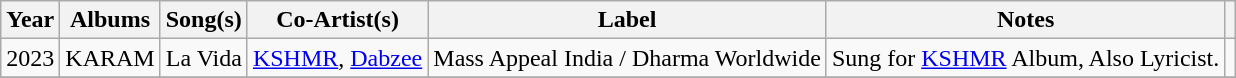<table class="wikitable">
<tr>
<th>Year</th>
<th>Albums</th>
<th>Song(s)</th>
<th>Co-Artist(s)</th>
<th>Label</th>
<th>Notes</th>
<th></th>
</tr>
<tr>
<td>2023</td>
<td>KARAM</td>
<td>La Vida</td>
<td><a href='#'>KSHMR</a>, <a href='#'>Dabzee</a></td>
<td>Mass Appeal India / Dharma Worldwide</td>
<td>Sung for <a href='#'>KSHMR</a> Album, Also Lyricist.</td>
<td></td>
</tr>
<tr>
</tr>
</table>
